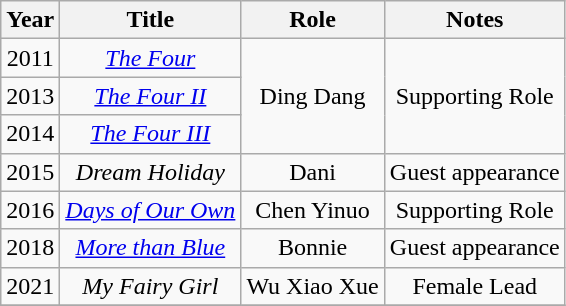<table class="wikitable sortable" style="text-align:center">
<tr>
<th>Year</th>
<th>Title</th>
<th>Role</th>
<th class="unsortable">Notes</th>
</tr>
<tr>
<td>2011</td>
<td><em><a href='#'>The Four</a></em></td>
<td rowspan=3>Ding Dang</td>
<td rowspan=3>Supporting Role</td>
</tr>
<tr>
<td>2013</td>
<td><em><a href='#'>The Four II</a></em></td>
</tr>
<tr>
<td>2014</td>
<td><em><a href='#'>The Four III</a></em></td>
</tr>
<tr>
<td>2015</td>
<td><em>Dream Holiday</em></td>
<td>Dani</td>
<td>Guest appearance</td>
</tr>
<tr>
<td>2016</td>
<td><em><a href='#'>Days of Our Own</a></em></td>
<td>Chen Yinuo</td>
<td>Supporting Role</td>
</tr>
<tr>
<td>2018</td>
<td><em><a href='#'>More than Blue</a></em></td>
<td>Bonnie</td>
<td>Guest appearance</td>
</tr>
<tr>
<td>2021</td>
<td><em>My Fairy Girl</em></td>
<td>Wu Xiao Xue</td>
<td>Female Lead</td>
</tr>
<tr>
</tr>
</table>
